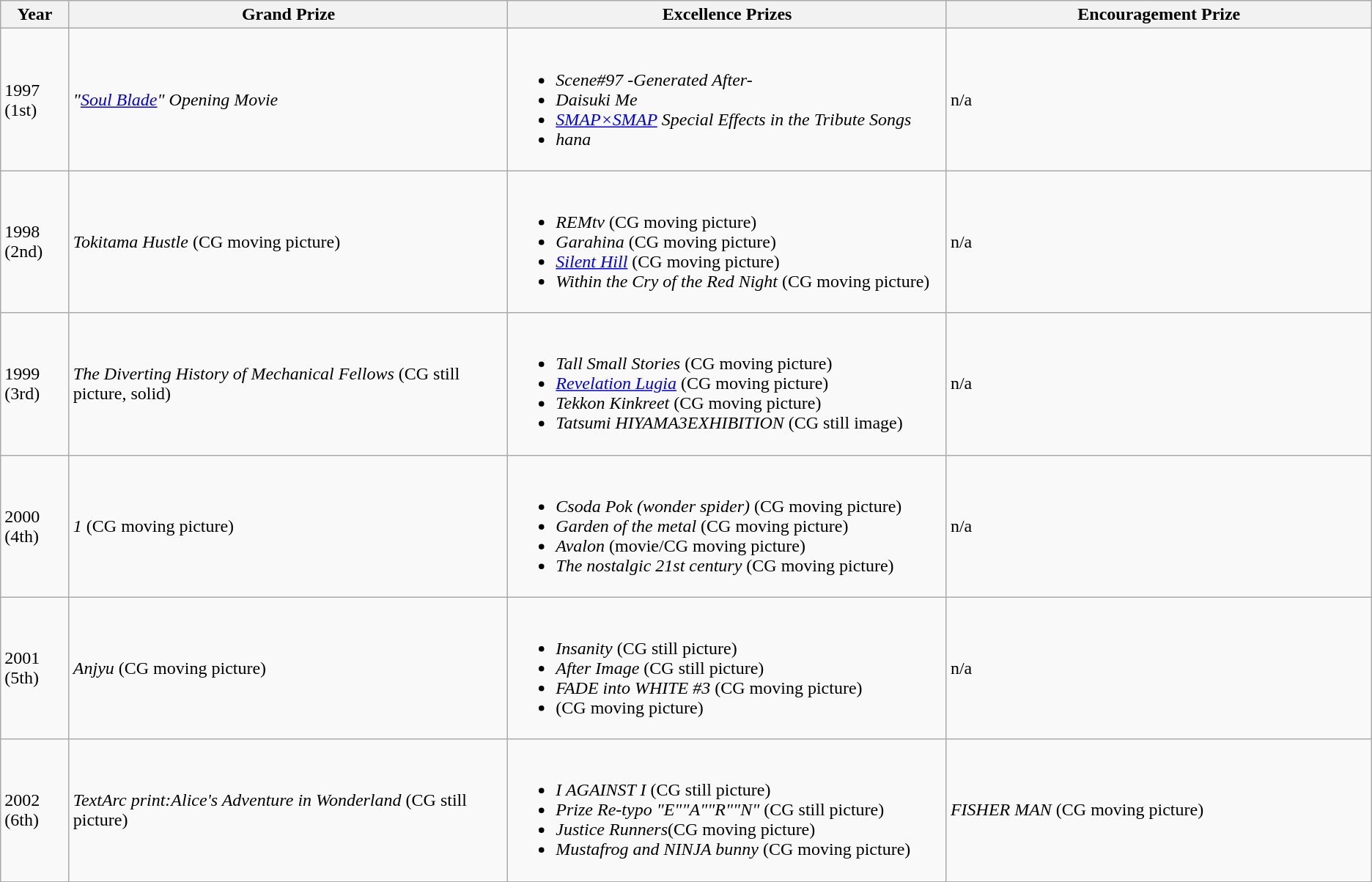<table class="wikitable">
<tr>
<th width=5%>Year</th>
<th width=32%>Grand Prize</th>
<th width=32%>Excellence Prizes</th>
<th width=32%>Encouragement Prize</th>
</tr>
<tr>
<td>1997 (1st)</td>
<td><em>"<a href='#'>Soul Blade</a>" Opening Movie</em></td>
<td><br><ul><li><em>Scene#97 -Generated After-</em></li><li><em>Daisuki Me</em></li><li><em><a href='#'>SMAP×SMAP</a> Special Effects in the Tribute Songs</em></li><li><em>hana</em></li></ul></td>
<td>n/a</td>
</tr>
<tr>
<td>1998 (2nd)</td>
<td><em>Tokitama Hustle</em> (CG moving picture)</td>
<td><br><ul><li><em>REMtv</em> (CG moving picture)</li><li><em>Garahina</em> (CG moving picture)</li><li><em><a href='#'>Silent Hill</a></em> (CG moving picture)</li><li><em>Within the Cry of the Red Night</em> (CG moving picture)</li></ul></td>
<td>n/a</td>
</tr>
<tr>
<td>1999 (3rd)</td>
<td><em>The Diverting History of Mechanical Fellows</em> (CG still picture, solid)</td>
<td><br><ul><li><em>Tall Small Stories</em> (CG moving picture)</li><li><em><a href='#'>Revelation Lugia</a></em> (CG moving picture)</li><li><em>Tekkon Kinkreet</em> (CG moving picture)</li><li><em>Tatsumi HIYAMA3EXHIBITION</em> (CG still image)</li></ul></td>
<td>n/a</td>
</tr>
<tr>
<td>2000 (4th)</td>
<td><em>1</em> (CG moving picture)</td>
<td><br><ul><li><em>Csoda Pok (wonder spider)</em> (CG moving picture)</li><li><em>Garden of the metal</em> (CG moving picture)</li><li><em>Avalon</em> (movie/CG moving picture)</li><li><em>The nostalgic 21st century</em> (CG moving picture)</li></ul></td>
<td>n/a</td>
</tr>
<tr>
<td>2001 (5th)</td>
<td><em>Anjyu</em> (CG moving picture)</td>
<td><br><ul><li><em>Insanity</em> (CG still picture)</li><li><em>After Image</em> (CG still picture)</li><li><em>FADE into WHITE #3</em> (CG moving picture)</li><li><em></em> (CG moving picture)</li></ul></td>
<td>n/a</td>
</tr>
<tr>
<td>2002 (6th)</td>
<td><em>TextArc print:Alice's Adventure in Wonderland</em> (CG still picture)</td>
<td><br><ul><li><em>I AGAINST I</em> (CG still picture)</li><li><em>Prize Re-typo "E""A""R""N"</em> (CG still picture)</li><li><em>Justice Runners</em>(CG moving picture)</li><li><em>Mustafrog and NINJA bunny</em> (CG moving picture)</li></ul></td>
<td><em>FISHER MAN</em> (CG moving picture)</td>
</tr>
</table>
